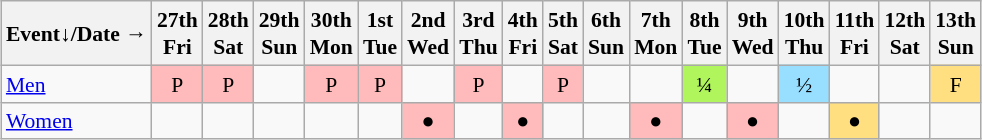<table class="wikitable" style="margin:0.5em auto; font-size:90%; line-height:1.25em; text-align:center">
<tr>
<th>Event↓/Date →</th>
<th>27th<br>Fri</th>
<th>28th<br>Sat</th>
<th>29th<br>Sun</th>
<th>30th<br>Mon</th>
<th>1st<br>Tue</th>
<th>2nd<br>Wed</th>
<th>3rd<br>Thu</th>
<th>4th<br>Fri</th>
<th>5th<br>Sat</th>
<th>6th<br>Sun</th>
<th>7th<br>Mon</th>
<th>8th<br>Tue</th>
<th>9th<br>Wed</th>
<th>10th<br>Thu</th>
<th>11th<br>Fri</th>
<th>12th<br>Sat</th>
<th>13th<br>Sun</th>
</tr>
<tr>
<td style="text-align:left;"><a href='#'>Men</a></td>
<td bgcolor="#FFBBBB">P</td>
<td bgcolor="#FFBBBB">P</td>
<td></td>
<td bgcolor="#FFBBBB">P</td>
<td bgcolor="#FFBBBB">P</td>
<td></td>
<td bgcolor="#FFBBBB">P</td>
<td></td>
<td bgcolor="#FFBBBB">P</td>
<td></td>
<td></td>
<td bgcolor="#AFF55B">¼</td>
<td></td>
<td bgcolor="#97DEFF">½</td>
<td></td>
<td></td>
<td bgcolor="#FFDF80">F</td>
</tr>
<tr>
<td style="text-align:left;"><a href='#'>Women</a></td>
<td></td>
<td></td>
<td></td>
<td></td>
<td></td>
<td bgcolor="#FFBBBB">●</td>
<td></td>
<td bgcolor="#FFBBBB">●</td>
<td></td>
<td></td>
<td bgcolor="#FFBBBB">●</td>
<td></td>
<td bgcolor="#FFBBBB">●</td>
<td></td>
<td bgcolor="#FFDF80">●</td>
<td></td>
<td></td>
</tr>
</table>
